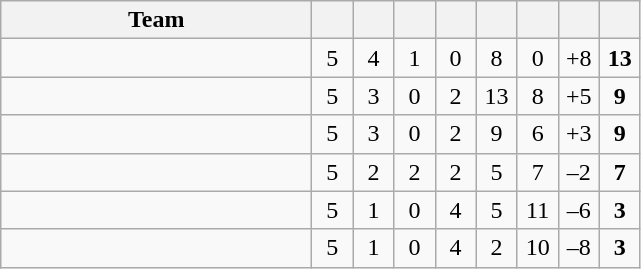<table class="wikitable" style="text-align: center;">
<tr>
<th width=200>Team</th>
<th width=20></th>
<th width=20></th>
<th width=20></th>
<th width=20></th>
<th width=20></th>
<th width=20></th>
<th width=20></th>
<th width=20></th>
</tr>
<tr>
<td align=left></td>
<td>5</td>
<td>4</td>
<td>1</td>
<td>0</td>
<td>8</td>
<td>0</td>
<td>+8</td>
<td><strong>13</strong></td>
</tr>
<tr>
<td align=left></td>
<td>5</td>
<td>3</td>
<td>0</td>
<td>2</td>
<td>13</td>
<td>8</td>
<td>+5</td>
<td><strong>9</strong></td>
</tr>
<tr>
<td align=left></td>
<td>5</td>
<td>3</td>
<td>0</td>
<td>2</td>
<td>9</td>
<td>6</td>
<td>+3</td>
<td><strong>9</strong></td>
</tr>
<tr>
<td align=left></td>
<td>5</td>
<td>2</td>
<td>2</td>
<td>2</td>
<td>5</td>
<td>7</td>
<td>–2</td>
<td><strong>7</strong></td>
</tr>
<tr>
<td align=left></td>
<td>5</td>
<td>1</td>
<td>0</td>
<td>4</td>
<td>5</td>
<td>11</td>
<td>–6</td>
<td><strong>3</strong></td>
</tr>
<tr>
<td align=left></td>
<td>5</td>
<td>1</td>
<td>0</td>
<td>4</td>
<td>2</td>
<td>10</td>
<td>–8</td>
<td><strong>3</strong></td>
</tr>
</table>
